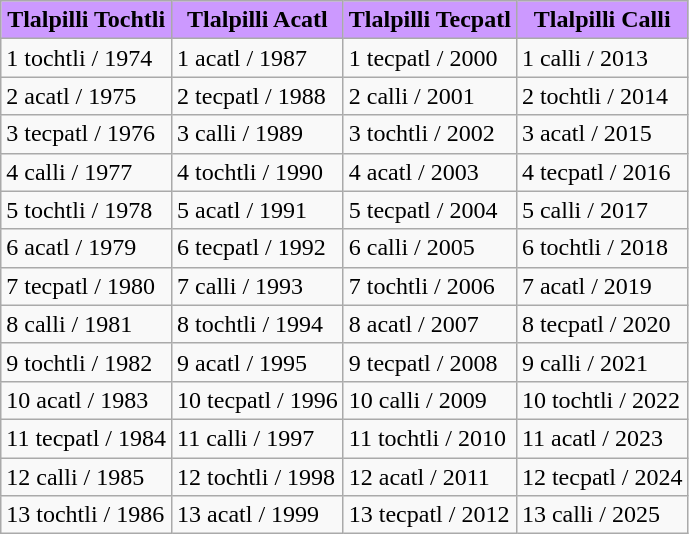<table class="wikitable">
<tr>
<th style="background:#c9f; align:center">Tlalpilli Tochtli</th>
<th style="background:#c9f; align:center">Tlalpilli Acatl</th>
<th style="background:#c9f; align:center">Tlalpilli Tecpatl</th>
<th style="background:#c9f; align:center">Tlalpilli Calli</th>
</tr>
<tr>
<td>1 tochtli / 1974</td>
<td>1 acatl / 1987</td>
<td>1 tecpatl / 2000</td>
<td>1 calli / 2013</td>
</tr>
<tr>
<td>2 acatl / 1975</td>
<td>2 tecpatl / 1988</td>
<td>2 calli / 2001</td>
<td>2 tochtli / 2014</td>
</tr>
<tr>
<td>3 tecpatl / 1976</td>
<td>3 calli / 1989</td>
<td>3 tochtli / 2002</td>
<td>3 acatl / 2015</td>
</tr>
<tr>
<td>4 calli / 1977</td>
<td>4 tochtli / 1990</td>
<td>4 acatl / 2003</td>
<td>4 tecpatl / 2016</td>
</tr>
<tr>
<td>5 tochtli / 1978</td>
<td>5 acatl / 1991</td>
<td>5 tecpatl / 2004</td>
<td>5 calli / 2017</td>
</tr>
<tr>
<td>6 acatl / 1979</td>
<td>6 tecpatl / 1992</td>
<td>6 calli / 2005</td>
<td>6 tochtli / 2018</td>
</tr>
<tr>
<td>7 tecpatl / 1980</td>
<td>7 calli / 1993</td>
<td>7 tochtli / 2006</td>
<td>7 acatl / 2019</td>
</tr>
<tr>
<td>8 calli / 1981</td>
<td>8 tochtli / 1994</td>
<td>8 acatl / 2007</td>
<td>8 tecpatl / 2020</td>
</tr>
<tr>
<td>9 tochtli / 1982</td>
<td>9 acatl / 1995</td>
<td>9 tecpatl / 2008</td>
<td>9 calli / 2021</td>
</tr>
<tr>
<td>10 acatl / 1983</td>
<td>10 tecpatl / 1996</td>
<td>10 calli / 2009</td>
<td>10 tochtli / 2022</td>
</tr>
<tr>
<td>11 tecpatl / 1984</td>
<td>11 calli / 1997</td>
<td>11 tochtli / 2010</td>
<td>11 acatl / 2023</td>
</tr>
<tr>
<td>12 calli / 1985</td>
<td>12 tochtli / 1998</td>
<td>12 acatl / 2011</td>
<td>12 tecpatl / 2024</td>
</tr>
<tr>
<td>13 tochtli / 1986</td>
<td>13 acatl / 1999</td>
<td>13 tecpatl / 2012</td>
<td>13 calli / 2025</td>
</tr>
</table>
